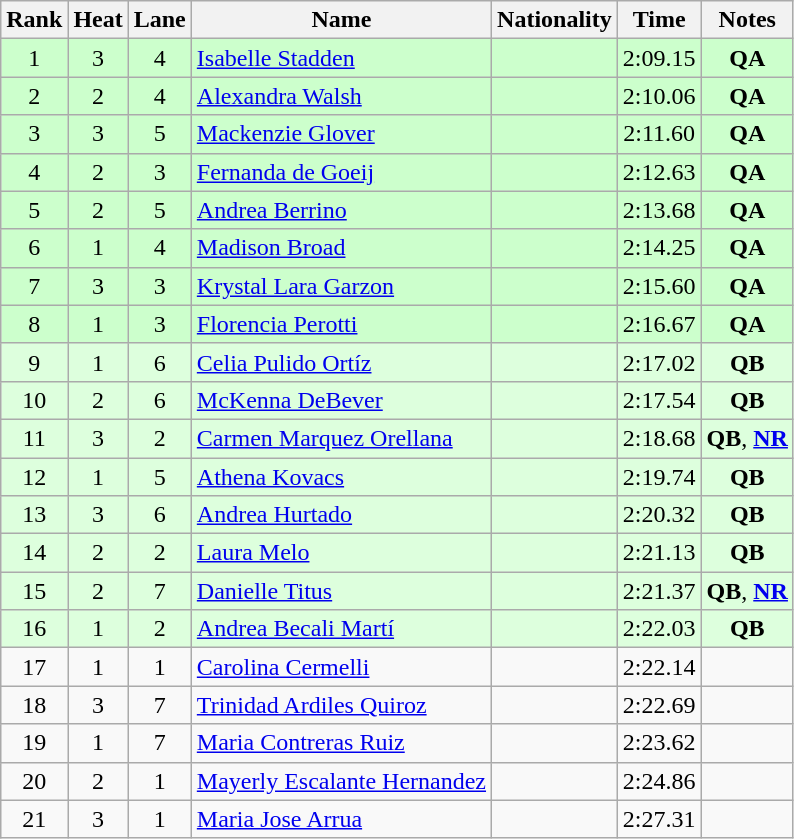<table class="wikitable sortable" style="text-align:center">
<tr>
<th>Rank</th>
<th>Heat</th>
<th>Lane</th>
<th>Name</th>
<th>Nationality</th>
<th>Time</th>
<th>Notes</th>
</tr>
<tr bgcolor=ccffcc>
<td>1</td>
<td>3</td>
<td>4</td>
<td align=left><a href='#'>Isabelle Stadden</a></td>
<td align=left></td>
<td>2:09.15</td>
<td><strong>QA</strong></td>
</tr>
<tr bgcolor=ccffcc>
<td>2</td>
<td>2</td>
<td>4</td>
<td align=left><a href='#'>Alexandra Walsh</a></td>
<td align=left></td>
<td>2:10.06</td>
<td><strong>QA</strong></td>
</tr>
<tr bgcolor=ccffcc>
<td>3</td>
<td>3</td>
<td>5</td>
<td align=left><a href='#'>Mackenzie Glover</a></td>
<td align=left></td>
<td>2:11.60</td>
<td><strong>QA</strong></td>
</tr>
<tr bgcolor=ccffcc>
<td>4</td>
<td>2</td>
<td>3</td>
<td align=left><a href='#'>Fernanda de Goeij</a></td>
<td align=left></td>
<td>2:12.63</td>
<td><strong>QA</strong></td>
</tr>
<tr bgcolor=ccffcc>
<td>5</td>
<td>2</td>
<td>5</td>
<td align=left><a href='#'>Andrea Berrino</a></td>
<td align=left></td>
<td>2:13.68</td>
<td><strong>QA</strong></td>
</tr>
<tr bgcolor=ccffcc>
<td>6</td>
<td>1</td>
<td>4</td>
<td align=left><a href='#'>Madison Broad</a></td>
<td align=left></td>
<td>2:14.25</td>
<td><strong>QA</strong></td>
</tr>
<tr bgcolor=ccffcc>
<td>7</td>
<td>3</td>
<td>3</td>
<td align=left><a href='#'>Krystal Lara Garzon</a></td>
<td align=left></td>
<td>2:15.60</td>
<td><strong>QA</strong></td>
</tr>
<tr bgcolor=ccffcc>
<td>8</td>
<td>1</td>
<td>3</td>
<td align=left><a href='#'>Florencia Perotti</a></td>
<td align=left></td>
<td>2:16.67</td>
<td><strong>QA</strong></td>
</tr>
<tr bgcolor=ddffdd>
<td>9</td>
<td>1</td>
<td>6</td>
<td align=left><a href='#'>Celia Pulido Ortíz</a></td>
<td align=left></td>
<td>2:17.02</td>
<td><strong>QB</strong></td>
</tr>
<tr bgcolor=ddffdd>
<td>10</td>
<td>2</td>
<td>6</td>
<td align=left><a href='#'>McKenna DeBever</a></td>
<td align=left></td>
<td>2:17.54</td>
<td><strong>QB</strong></td>
</tr>
<tr bgcolor=ddffdd>
<td>11</td>
<td>3</td>
<td>2</td>
<td align=left><a href='#'>Carmen Marquez Orellana</a></td>
<td align=left></td>
<td>2:18.68</td>
<td><strong>QB</strong>, <strong><a href='#'>NR</a></strong></td>
</tr>
<tr bgcolor=ddffdd>
<td>12</td>
<td>1</td>
<td>5</td>
<td align=left><a href='#'>Athena Kovacs</a></td>
<td align=left></td>
<td>2:19.74</td>
<td><strong>QB</strong></td>
</tr>
<tr bgcolor=ddffdd>
<td>13</td>
<td>3</td>
<td>6</td>
<td align=left><a href='#'>Andrea Hurtado</a></td>
<td align=left></td>
<td>2:20.32</td>
<td><strong>QB</strong></td>
</tr>
<tr bgcolor=ddffdd>
<td>14</td>
<td>2</td>
<td>2</td>
<td align=left><a href='#'>Laura Melo</a></td>
<td align=left></td>
<td>2:21.13</td>
<td><strong>QB</strong></td>
</tr>
<tr bgcolor=ddffdd>
<td>15</td>
<td>2</td>
<td>7</td>
<td align=left><a href='#'>Danielle Titus</a></td>
<td align=left></td>
<td>2:21.37</td>
<td><strong>QB</strong>, <strong><a href='#'>NR</a></strong></td>
</tr>
<tr bgcolor=ddffdd>
<td>16</td>
<td>1</td>
<td>2</td>
<td align=left><a href='#'>Andrea Becali Martí</a></td>
<td align=left></td>
<td>2:22.03</td>
<td><strong>QB</strong></td>
</tr>
<tr>
<td>17</td>
<td>1</td>
<td>1</td>
<td align=left><a href='#'>Carolina Cermelli</a></td>
<td align=left></td>
<td>2:22.14</td>
<td></td>
</tr>
<tr>
<td>18</td>
<td>3</td>
<td>7</td>
<td align=left><a href='#'>Trinidad Ardiles Quiroz</a></td>
<td align=left></td>
<td>2:22.69</td>
<td></td>
</tr>
<tr>
<td>19</td>
<td>1</td>
<td>7</td>
<td align=left><a href='#'>Maria Contreras Ruiz</a></td>
<td align=left></td>
<td>2:23.62</td>
<td></td>
</tr>
<tr>
<td>20</td>
<td>2</td>
<td>1</td>
<td align=left><a href='#'>Mayerly Escalante Hernandez</a></td>
<td align=left></td>
<td>2:24.86</td>
<td></td>
</tr>
<tr>
<td>21</td>
<td>3</td>
<td>1</td>
<td align=left><a href='#'>Maria Jose Arrua</a></td>
<td align=left></td>
<td>2:27.31</td>
<td></td>
</tr>
</table>
